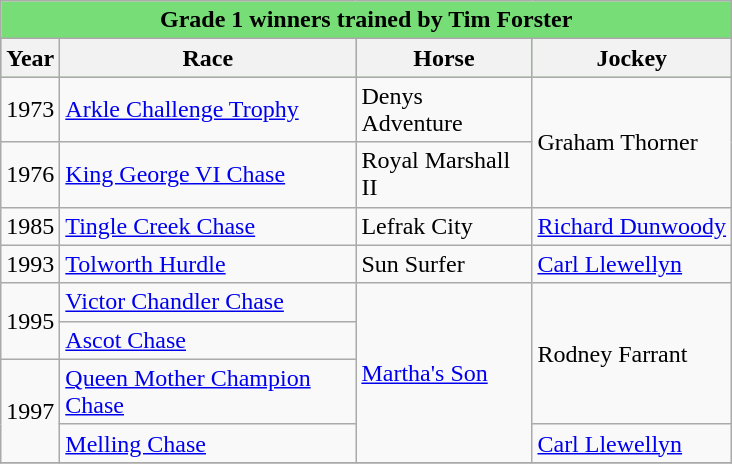<table class = "sortable wikitable">
<tr bgcolor="#77dd77" align="center">
<td colspan=4 style="text-align:center;"><strong>Grade 1 winners trained by Tim Forster</strong></td>
</tr>
<tr bgcolor="#77dd77" align="center"|font-size:90%">
<th>Year</th>
<th>Race</th>
<th>Horse</th>
<th>Jockey</th>
</tr>
<tr>
<td width=30px>1973</td>
<td width=190px><a href='#'>Arkle Challenge Trophy</a></td>
<td width=110px>Denys Adventure</td>
<td rowspan="2">Graham Thorner</td>
</tr>
<tr>
<td>1976</td>
<td><a href='#'>King George VI Chase</a></td>
<td>Royal Marshall II</td>
</tr>
<tr>
<td>1985</td>
<td><a href='#'>Tingle Creek Chase</a></td>
<td>Lefrak City</td>
<td><a href='#'>Richard Dunwoody</a></td>
</tr>
<tr>
<td>1993</td>
<td><a href='#'>Tolworth Hurdle</a></td>
<td>Sun Surfer</td>
<td><a href='#'>Carl Llewellyn</a></td>
</tr>
<tr>
<td rowspan="2">1995</td>
<td><a href='#'>Victor Chandler Chase</a></td>
<td rowspan="4"><a href='#'>Martha's Son</a></td>
<td rowspan="3">Rodney Farrant</td>
</tr>
<tr>
<td><a href='#'>Ascot Chase</a></td>
</tr>
<tr>
<td rowspan="2">1997</td>
<td><a href='#'>Queen Mother Champion Chase</a></td>
</tr>
<tr>
<td><a href='#'>Melling Chase</a></td>
<td><a href='#'>Carl Llewellyn</a></td>
</tr>
<tr>
</tr>
</table>
